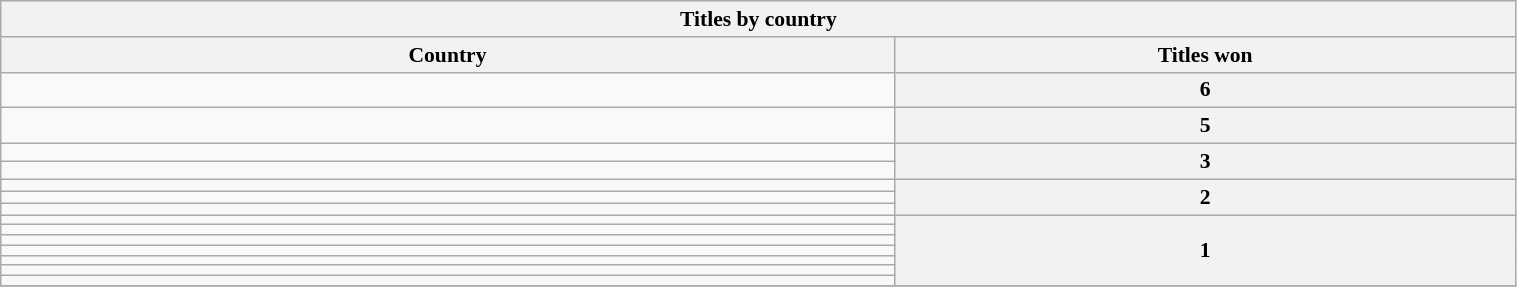<table class="wikitable mw-collapsible mw-collapsed" style="width:80%; font-size:90%;">
<tr>
<th colspan="3">Titles by country</th>
</tr>
<tr>
<th width="50">Country</th>
<th width="20">Titles won</th>
</tr>
<tr>
<td align="left"></td>
<th rowspan=1><strong>6</strong></th>
</tr>
<tr>
<td align="left"></td>
<th rowspan=1><strong>5</strong></th>
</tr>
<tr>
<td align="left"></td>
<th rowspan=2><strong>3</strong></th>
</tr>
<tr>
<td align="left"></td>
</tr>
<tr>
<td align="left"></td>
<th rowspan=3><strong>2</strong></th>
</tr>
<tr>
<td align="left"></td>
</tr>
<tr>
<td align="left"></td>
</tr>
<tr>
<td align="left"></td>
<th rowspan=7><strong>1</strong></th>
</tr>
<tr>
<td align="left"></td>
</tr>
<tr>
<td align="left"></td>
</tr>
<tr>
<td align="left"></td>
</tr>
<tr>
<td align="left"></td>
</tr>
<tr>
<td align="left"></td>
</tr>
<tr>
<td align="left"></td>
</tr>
<tr>
</tr>
</table>
